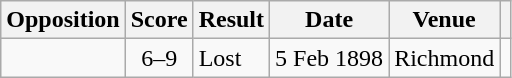<table class="wikitable sortable">
<tr>
<th>Opposition</th>
<th>Score</th>
<th>Result</th>
<th>Date</th>
<th>Venue</th>
<th scope="col" class="unsortable"></th>
</tr>
<tr>
<td></td>
<td align="center">6–9</td>
<td>Lost</td>
<td align=right>5 Feb 1898</td>
<td>Richmond</td>
<td></td>
</tr>
</table>
